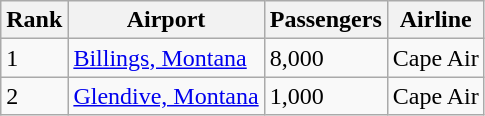<table class="wikitable">
<tr>
<th>Rank</th>
<th>Airport</th>
<th>Passengers</th>
<th>Airline</th>
</tr>
<tr>
<td>1</td>
<td><a href='#'>Billings, Montana</a></td>
<td>8,000</td>
<td>Cape Air</td>
</tr>
<tr>
<td>2</td>
<td><a href='#'>Glendive, Montana</a></td>
<td>1,000</td>
<td>Cape Air</td>
</tr>
</table>
